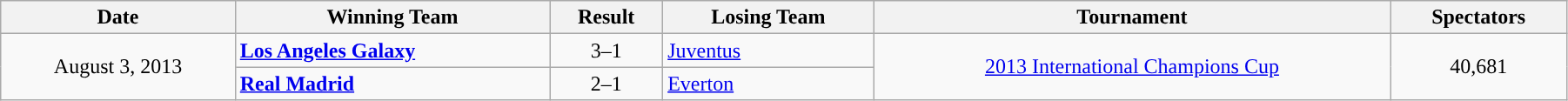<table class="wikitable" style="text-align:left; width:95%;" style="text-align:center">
<tr>
<th style="text-align:center; ">Date</th>
<th style="text-align:center; ">Winning Team</th>
<th style="text-align:center; ">Result</th>
<th style="text-align:center; ">Losing Team</th>
<th style="text-align:center; ">Tournament</th>
<th style="text-align:center; ">Spectators</th>
</tr>
<tr>
<td style="text-align:center;" rowspan=2>August 3, 2013</td>
<td><strong> <a href='#'>Los Angeles Galaxy</a></strong></td>
<td style="text-align:center;">3–1</td>
<td> <a href='#'>Juventus</a></td>
<td style="text-align:center;" rowspan=2><a href='#'>2013 International Champions Cup</a></td>
<td style="text-align:center;" rowspan=2>40,681</td>
</tr>
<tr>
<td><strong> <a href='#'>Real Madrid</a></strong></td>
<td style="text-align:center;">2–1</td>
<td> <a href='#'>Everton</a></td>
</tr>
</table>
